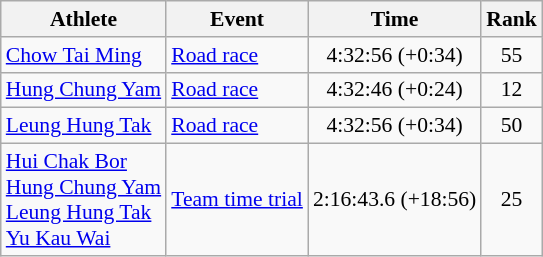<table class=wikitable style="font-size:90%">
<tr>
<th>Athlete</th>
<th>Event</th>
<th>Time</th>
<th>Rank</th>
</tr>
<tr>
<td><a href='#'>Chow Tai Ming</a></td>
<td><a href='#'>Road race</a></td>
<td align=center>4:32:56 (+0:34)</td>
<td align=center>55</td>
</tr>
<tr>
<td><a href='#'>Hung Chung Yam</a></td>
<td><a href='#'>Road race</a></td>
<td align=center>4:32:46 (+0:24)</td>
<td align=center>12</td>
</tr>
<tr>
<td><a href='#'>Leung Hung Tak</a></td>
<td><a href='#'>Road race</a></td>
<td align=center>4:32:56 (+0:34)</td>
<td align=center>50</td>
</tr>
<tr>
<td><a href='#'>Hui Chak Bor</a> <br> <a href='#'>Hung Chung Yam</a> <br> <a href='#'>Leung Hung Tak</a> <br> <a href='#'>Yu Kau Wai</a></td>
<td><a href='#'>Team time trial</a></td>
<td align=center>2:16:43.6 (+18:56)</td>
<td align=center>25</td>
</tr>
</table>
